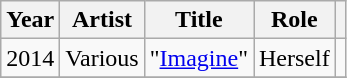<table class="wikitable">
<tr>
<th>Year</th>
<th>Artist</th>
<th>Title</th>
<th>Role</th>
<th></th>
</tr>
<tr>
<td>2014</td>
<td>Various</td>
<td>"<a href='#'>Imagine</a>" </td>
<td>Herself</td>
<td style="text-align: center;"></td>
</tr>
<tr>
</tr>
</table>
